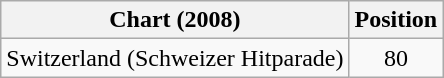<table class="wikitable">
<tr>
<th>Chart (2008)</th>
<th>Position</th>
</tr>
<tr>
<td>Switzerland (Schweizer Hitparade)</td>
<td align="center">80</td>
</tr>
</table>
